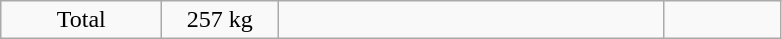<table class = "wikitable" style="text-align:center;">
<tr>
<td width=100>Total</td>
<td width=70>257 kg</td>
<td width=250 align=left></td>
<td width=70></td>
</tr>
</table>
